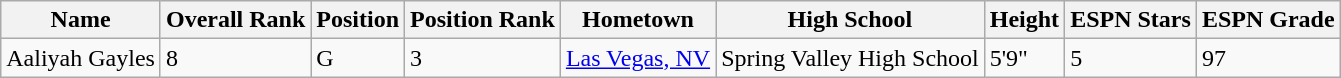<table class="wikitable sortable">
<tr>
<th>Name</th>
<th>Overall Rank</th>
<th>Position</th>
<th>Position Rank</th>
<th>Hometown</th>
<th>High School</th>
<th>Height</th>
<th>ESPN Stars</th>
<th>ESPN Grade</th>
</tr>
<tr>
<td>Aaliyah Gayles</td>
<td>8</td>
<td>G</td>
<td>3</td>
<td><a href='#'>Las Vegas, NV</a></td>
<td>Spring Valley High School</td>
<td>5'9"</td>
<td>5</td>
<td>97</td>
</tr>
</table>
